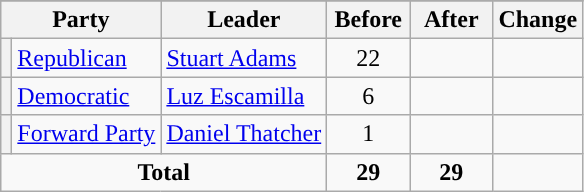<table class="wikitable" style="text-align:center;">
<tr>
</tr>
<tr>
<th colspan="2">Party</th>
<th>Leader</th>
<th style="width:3em">Before</th>
<th style="width:3em">After</th>
<th style="width:3em">Change</th>
</tr>
<tr>
<th style="background-color:"></th>
<td style="text-align:left;"><a href='#'>Republican</a></td>
<td style="text-align:left;"><a href='#'>Stuart Adams</a></td>
<td>22</td>
<td></td>
<td></td>
</tr>
<tr>
<th style="background-color:"></th>
<td style="text-align:left;"><a href='#'>Democratic</a></td>
<td style="text-align:left;"><a href='#'>Luz Escamilla</a></td>
<td>6</td>
<td></td>
<td></td>
</tr>
<tr>
<th style="background-color:"></th>
<td style="text-align:left;"><a href='#'>Forward Party</a></td>
<td style="text-align:left;"><a href='#'>Daniel Thatcher</a></td>
<td>1</td>
<td></td>
<td></td>
</tr>
<tr>
<td colspan="3"><strong>Total</strong></td>
<td><strong>29</strong></td>
<td><strong>29</strong></td>
<td></td>
</tr>
</table>
